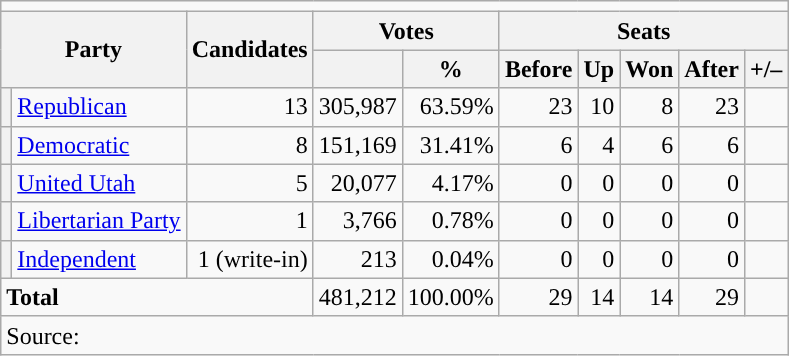<table class="wikitable">
<tr>
<td colspan=15 align=center></td>
</tr>
<tr>
<th rowspan="2" colspan="2">Party</th>
<th rowspan="2">Candidates</th>
<th colspan="2">Votes</th>
<th colspan="5">Seats</th>
</tr>
<tr>
<th></th>
<th>%</th>
<th>Before</th>
<th>Up</th>
<th>Won</th>
<th>After</th>
<th>+/–</th>
</tr>
<tr>
<th style="background-color:"></th>
<td><a href='#'>Republican</a></td>
<td align="right">13</td>
<td align="right">305,987</td>
<td align="right">63.59%</td>
<td align="right">23</td>
<td align="right">10</td>
<td align="right">8</td>
<td align="right">23</td>
<td align="right"></td>
</tr>
<tr>
<th style="background-color:"></th>
<td><a href='#'>Democratic</a></td>
<td align="right">8</td>
<td align="right">151,169</td>
<td align="right">31.41%</td>
<td align="right">6</td>
<td align="right">4</td>
<td align="right">6</td>
<td align="right">6</td>
<td align="right"></td>
</tr>
<tr>
<th style="background-color:"></th>
<td><a href='#'>United Utah</a></td>
<td align="right">5</td>
<td align="right">20,077</td>
<td align="right">4.17%</td>
<td align="right">0</td>
<td align="right">0</td>
<td align="right">0</td>
<td align="right">0</td>
<td align="right"></td>
</tr>
<tr>
<th style="background-color:"></th>
<td><a href='#'>Libertarian Party</a></td>
<td align="right">1</td>
<td align="right">3,766</td>
<td align="right">0.78%</td>
<td align="right">0</td>
<td align="right">0</td>
<td align="right">0</td>
<td align="right">0</td>
<td align="right"></td>
</tr>
<tr>
<th style="background-color:"></th>
<td><a href='#'>Independent</a></td>
<td align="right">1 (write-in)</td>
<td align="right">213</td>
<td align="right">0.04%</td>
<td align="right">0</td>
<td align="right">0</td>
<td align="right">0</td>
<td align="right">0</td>
<td align="right"></td>
</tr>
<tr>
<td colspan="3" align="left"><strong>Total</strong></td>
<td align="right">481,212</td>
<td align="right">100.00%</td>
<td align="right">29</td>
<td align="right">14</td>
<td align="right">14</td>
<td align="right">29</td>
<td align="right"></td>
</tr>
<tr>
<td colspan="10">Source: </td>
</tr>
</table>
